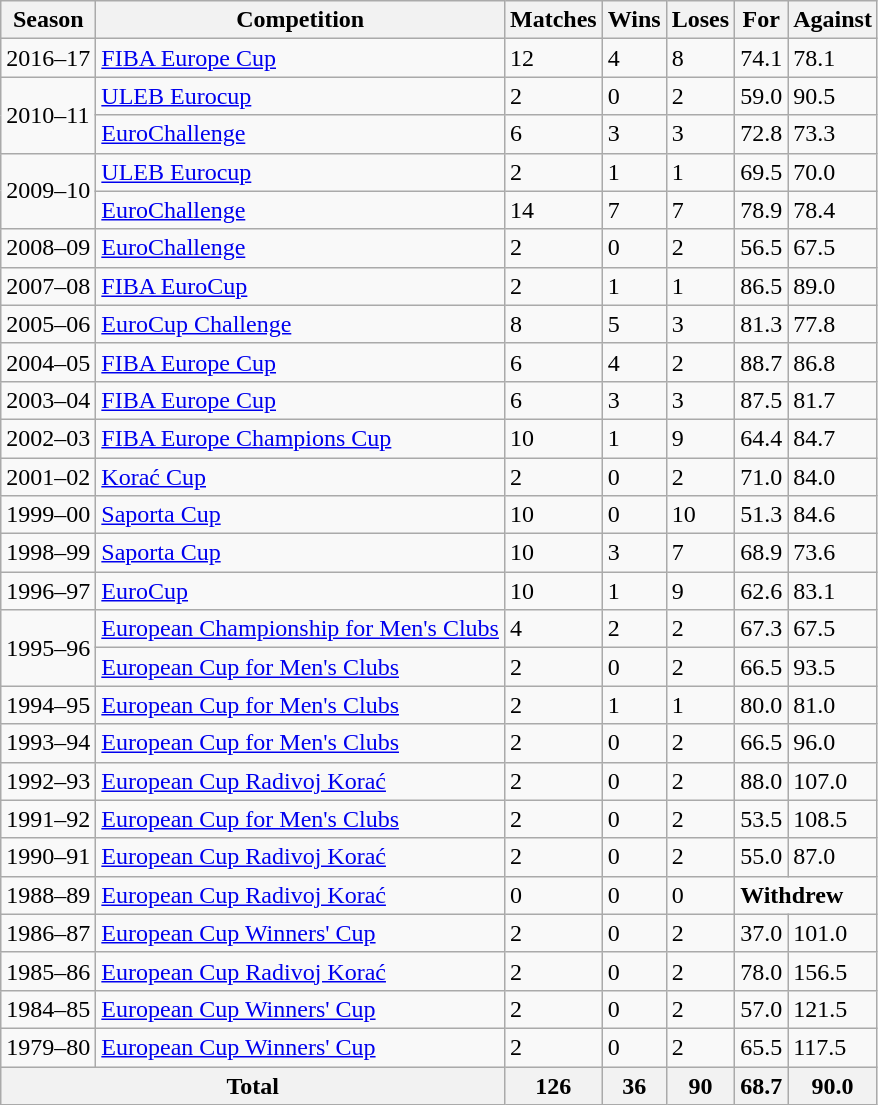<table class="wikitable">
<tr>
<th>Season</th>
<th>Competition</th>
<th>Matches</th>
<th>Wins</th>
<th>Loses</th>
<th>For</th>
<th>Against</th>
</tr>
<tr>
<td>2016–17</td>
<td><a href='#'>FIBA Europe Cup</a></td>
<td>12</td>
<td>4</td>
<td>8</td>
<td>74.1</td>
<td>78.1</td>
</tr>
<tr>
<td rowspan="2">2010–11</td>
<td><a href='#'>ULEB Eurocup</a></td>
<td>2</td>
<td>0</td>
<td>2</td>
<td>59.0</td>
<td>90.5</td>
</tr>
<tr>
<td><a href='#'>EuroChallenge</a></td>
<td>6</td>
<td>3</td>
<td>3</td>
<td>72.8</td>
<td>73.3</td>
</tr>
<tr>
<td rowspan="2">2009–10</td>
<td><a href='#'>ULEB Eurocup</a></td>
<td>2</td>
<td>1</td>
<td>1</td>
<td>69.5</td>
<td>70.0</td>
</tr>
<tr>
<td><a href='#'>EuroChallenge</a></td>
<td>14</td>
<td>7</td>
<td>7</td>
<td>78.9</td>
<td>78.4</td>
</tr>
<tr>
<td>2008–09</td>
<td><a href='#'>EuroChallenge</a></td>
<td>2</td>
<td>0</td>
<td>2</td>
<td>56.5</td>
<td>67.5</td>
</tr>
<tr>
<td>2007–08</td>
<td><a href='#'>FIBA EuroCup</a></td>
<td>2</td>
<td>1</td>
<td>1</td>
<td>86.5</td>
<td>89.0</td>
</tr>
<tr>
<td>2005–06</td>
<td><a href='#'>EuroCup Challenge</a></td>
<td>8</td>
<td>5</td>
<td>3</td>
<td>81.3</td>
<td>77.8</td>
</tr>
<tr>
<td>2004–05</td>
<td><a href='#'>FIBA Europe Cup</a></td>
<td>6</td>
<td>4</td>
<td>2</td>
<td>88.7</td>
<td>86.8</td>
</tr>
<tr>
<td>2003–04</td>
<td><a href='#'>FIBA Europe Cup</a></td>
<td>6</td>
<td>3</td>
<td>3</td>
<td>87.5</td>
<td>81.7</td>
</tr>
<tr>
<td>2002–03</td>
<td><a href='#'>FIBA Europe Champions Cup</a></td>
<td>10</td>
<td>1</td>
<td>9</td>
<td>64.4</td>
<td>84.7</td>
</tr>
<tr>
<td>2001–02</td>
<td><a href='#'>Korać Cup</a></td>
<td>2</td>
<td>0</td>
<td>2</td>
<td>71.0</td>
<td>84.0</td>
</tr>
<tr>
<td>1999–00</td>
<td><a href='#'>Saporta Cup</a></td>
<td>10</td>
<td>0</td>
<td>10</td>
<td>51.3</td>
<td>84.6</td>
</tr>
<tr>
<td>1998–99</td>
<td><a href='#'>Saporta Cup</a></td>
<td>10</td>
<td>3</td>
<td>7</td>
<td>68.9</td>
<td>73.6</td>
</tr>
<tr>
<td>1996–97</td>
<td><a href='#'>EuroCup</a></td>
<td>10</td>
<td>1</td>
<td>9</td>
<td>62.6</td>
<td>83.1</td>
</tr>
<tr>
<td rowspan="2">1995–96</td>
<td><a href='#'>European Championship for Men's Clubs</a></td>
<td>4</td>
<td>2</td>
<td>2</td>
<td>67.3</td>
<td>67.5</td>
</tr>
<tr>
<td><a href='#'>European Cup for Men's Clubs</a></td>
<td>2</td>
<td>0</td>
<td>2</td>
<td>66.5</td>
<td>93.5</td>
</tr>
<tr>
<td>1994–95</td>
<td><a href='#'>European Cup for Men's Clubs</a></td>
<td>2</td>
<td>1</td>
<td>1</td>
<td>80.0</td>
<td>81.0</td>
</tr>
<tr>
<td>1993–94</td>
<td><a href='#'>European Cup for Men's Clubs</a></td>
<td>2</td>
<td>0</td>
<td>2</td>
<td>66.5</td>
<td>96.0</td>
</tr>
<tr>
<td>1992–93</td>
<td><a href='#'>European Cup Radivoj Korać</a></td>
<td>2</td>
<td>0</td>
<td>2</td>
<td>88.0</td>
<td>107.0</td>
</tr>
<tr>
<td>1991–92</td>
<td><a href='#'>European Cup for Men's Clubs</a></td>
<td>2</td>
<td>0</td>
<td>2</td>
<td>53.5</td>
<td>108.5</td>
</tr>
<tr>
<td>1990–91</td>
<td><a href='#'>European Cup Radivoj Korać</a></td>
<td>2</td>
<td>0</td>
<td>2</td>
<td>55.0</td>
<td>87.0</td>
</tr>
<tr>
<td>1988–89</td>
<td><a href='#'>European Cup Radivoj Korać</a></td>
<td>0</td>
<td>0</td>
<td>0</td>
<td colspan="2"><strong>Withdrew</strong></td>
</tr>
<tr>
<td>1986–87</td>
<td><a href='#'>European Cup Winners' Cup</a></td>
<td>2</td>
<td>0</td>
<td>2</td>
<td>37.0</td>
<td>101.0</td>
</tr>
<tr>
<td>1985–86</td>
<td><a href='#'>European Cup Radivoj Korać</a></td>
<td>2</td>
<td>0</td>
<td>2</td>
<td>78.0</td>
<td>156.5</td>
</tr>
<tr>
<td>1984–85</td>
<td><a href='#'>European Cup Winners' Cup</a></td>
<td>2</td>
<td>0</td>
<td>2</td>
<td>57.0</td>
<td>121.5</td>
</tr>
<tr>
<td>1979–80</td>
<td><a href='#'>European Cup Winners' Cup</a></td>
<td>2</td>
<td>0</td>
<td>2</td>
<td>65.5</td>
<td>117.5</td>
</tr>
<tr>
<th colspan=2>Total</th>
<th>126</th>
<th>36</th>
<th>90</th>
<th>68.7</th>
<th>90.0</th>
</tr>
</table>
